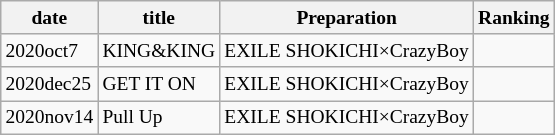<table class="wikitable" style="font-size:small;">
<tr>
<th>date</th>
<th>title</th>
<th>Preparation</th>
<th>Ranking</th>
</tr>
<tr>
<td>2020oct7</td>
<td>KING&KING</td>
<td>EXILE SHOKICHI×CrazyBoy</td>
<td></td>
</tr>
<tr>
<td>2020dec25</td>
<td>GET IT ON</td>
<td>EXILE SHOKICHI×CrazyBoy</td>
<td></td>
</tr>
<tr>
<td>2020nov14</td>
<td>Pull Up</td>
<td>EXILE SHOKICHI×CrazyBoy</td>
<td></td>
</tr>
</table>
